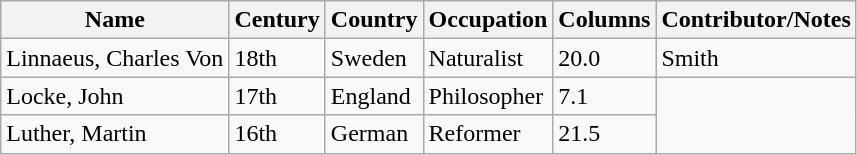<table class="wikitable">
<tr>
<th>Name</th>
<th>Century</th>
<th>Country</th>
<th>Occupation</th>
<th>Columns</th>
<th>Contributor/Notes</th>
</tr>
<tr>
<td>Linnaeus, Charles Von</td>
<td>18th</td>
<td>Sweden</td>
<td>Naturalist</td>
<td>20.0</td>
<td>Smith</td>
</tr>
<tr>
<td>Locke, John</td>
<td>17th</td>
<td>England</td>
<td>Philosopher</td>
<td>7.1</td>
</tr>
<tr>
<td>Luther, Martin</td>
<td>16th</td>
<td>German</td>
<td>Reformer</td>
<td>21.5</td>
</tr>
</table>
